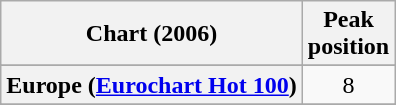<table class="wikitable sortable plainrowheaders" style="text-align:center">
<tr>
<th>Chart (2006)</th>
<th>Peak<br>position</th>
</tr>
<tr>
</tr>
<tr>
<th scope="row">Europe (<a href='#'>Eurochart Hot 100</a>)</th>
<td>8</td>
</tr>
<tr>
</tr>
<tr>
</tr>
</table>
